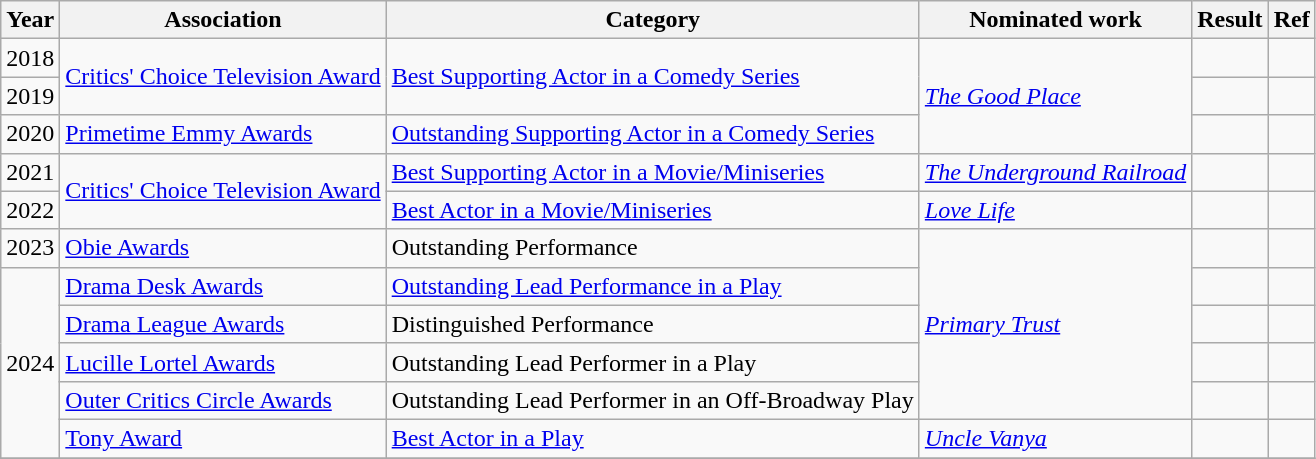<table class="wikitable sortable">
<tr>
<th>Year</th>
<th>Association</th>
<th>Category</th>
<th>Nominated work</th>
<th>Result</th>
<th class=unsortable>Ref</th>
</tr>
<tr>
<td>2018</td>
<td rowspan="2"><a href='#'>Critics' Choice Television Award</a></td>
<td rowspan="2"><a href='#'>Best Supporting Actor in a Comedy Series</a></td>
<td rowspan="3"><em><a href='#'>The Good Place</a></em></td>
<td></td>
<td style="text-align:center;"></td>
</tr>
<tr>
<td>2019</td>
<td></td>
<td style="text-align:center;"></td>
</tr>
<tr>
<td>2020</td>
<td><a href='#'>Primetime Emmy Awards</a></td>
<td><a href='#'>Outstanding Supporting Actor in a Comedy Series</a></td>
<td></td>
<td style="text-align:center;"></td>
</tr>
<tr>
<td>2021</td>
<td rowspan="2"><a href='#'>Critics' Choice Television Award</a></td>
<td><a href='#'>Best Supporting Actor in a Movie/Miniseries</a></td>
<td><em><a href='#'>The Underground Railroad</a></em></td>
<td></td>
<td style="text-align:center;"></td>
</tr>
<tr>
<td>2022</td>
<td><a href='#'>Best Actor in a Movie/Miniseries</a></td>
<td><em><a href='#'>Love Life</a></em></td>
<td></td>
<td style="text-align:center;"></td>
</tr>
<tr>
<td>2023</td>
<td><a href='#'>Obie Awards</a></td>
<td>Outstanding Performance</td>
<td rowspan="5"><em><a href='#'>Primary Trust</a></em></td>
<td></td>
<td style="text-align:center;"></td>
</tr>
<tr>
<td rowspan="5">2024</td>
<td><a href='#'>Drama Desk Awards</a></td>
<td><a href='#'>Outstanding Lead Performance in a Play</a></td>
<td></td>
<td align=center></td>
</tr>
<tr>
<td><a href='#'>Drama League Awards</a></td>
<td>Distinguished Performance</td>
<td></td>
<td></td>
</tr>
<tr>
<td><a href='#'>Lucille Lortel Awards</a></td>
<td>Outstanding Lead Performer in a Play</td>
<td></td>
<td align=center></td>
</tr>
<tr>
<td><a href='#'>Outer Critics Circle Awards</a></td>
<td>Outstanding Lead Performer in an Off-Broadway Play</td>
<td></td>
<td align=center></td>
</tr>
<tr>
<td><a href='#'>Tony Award</a></td>
<td><a href='#'>Best Actor in a Play</a></td>
<td><em><a href='#'>Uncle Vanya</a></em></td>
<td></td>
<td></td>
</tr>
<tr>
</tr>
</table>
